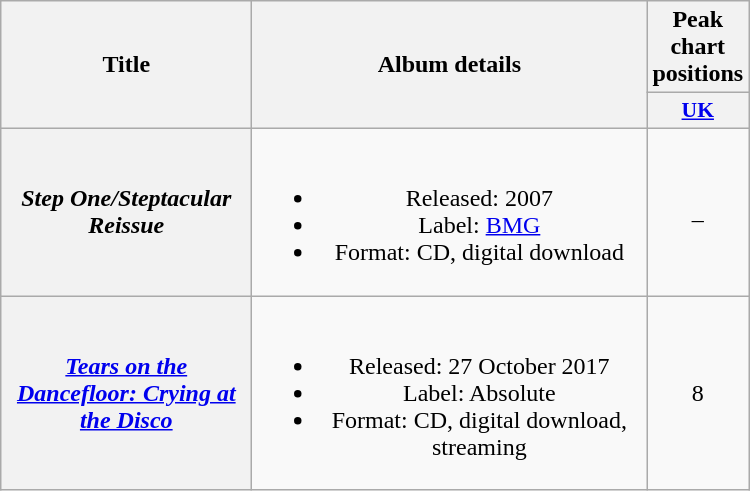<table class="wikitable plainrowheaders" style="text-align:center;" border="1">
<tr>
<th scope="col" rowspan="2" style="width:10em;">Title</th>
<th scope="col" rowspan="2" style="width:16em;">Album details</th>
<th scope="col" colspan="1">Peak chart<br>positions</th>
</tr>
<tr>
<th scope="col" style="width:3em;font-size:90%;"><a href='#'>UK</a><br></th>
</tr>
<tr>
<th scope="row"><em>Step One/Steptacular Reissue</em></th>
<td><br><ul><li>Released: 2007</li><li>Label: <a href='#'>BMG</a></li><li>Format: CD, digital download</li></ul></td>
<td>_</td>
</tr>
<tr>
<th scope="row"><em><a href='#'>Tears on the Dancefloor: Crying at the Disco</a></em></th>
<td><br><ul><li>Released: 27 October 2017</li><li>Label: Absolute</li><li>Format: CD, digital download, streaming</li></ul></td>
<td>8</td>
</tr>
</table>
